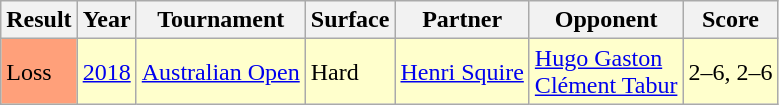<table class="sortable wikitable">
<tr>
<th>Result</th>
<th>Year</th>
<th>Tournament</th>
<th>Surface</th>
<th>Partner</th>
<th>Opponent</th>
<th class="unsortable">Score</th>
</tr>
<tr bgcolor=ffffcc>
<td bgcolor=FFA07A>Loss</td>
<td><a href='#'>2018</a></td>
<td><a href='#'>Australian Open</a></td>
<td>Hard</td>
<td> <a href='#'>Henri Squire</a></td>
<td> <a href='#'>Hugo Gaston</a><br> <a href='#'>Clément Tabur</a></td>
<td>2–6, 2–6</td>
</tr>
</table>
